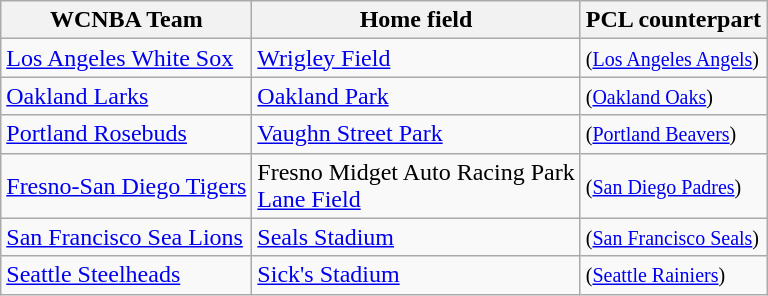<table class="wikitable">
<tr>
<th>WCNBA Team</th>
<th>Home field</th>
<th>PCL counterpart</th>
</tr>
<tr>
<td><a href='#'>Los Angeles White Sox</a></td>
<td><a href='#'>Wrigley Field</a></td>
<td><small>(<a href='#'>Los Angeles Angels</a>)</small></td>
</tr>
<tr>
<td><a href='#'>Oakland Larks</a></td>
<td><a href='#'>Oakland Park</a></td>
<td><small>(<a href='#'>Oakland Oaks</a>)</small></td>
</tr>
<tr>
<td><a href='#'>Portland Rosebuds</a></td>
<td><a href='#'>Vaughn Street Park</a></td>
<td><small>(<a href='#'>Portland Beavers</a>)</small></td>
</tr>
<tr>
<td><a href='#'>Fresno-San Diego Tigers</a></td>
<td>Fresno Midget Auto Racing Park<br><a href='#'>Lane Field</a></td>
<td><small>(<a href='#'>San Diego Padres</a>)</small></td>
</tr>
<tr>
<td><a href='#'>San Francisco Sea Lions</a></td>
<td><a href='#'>Seals Stadium</a></td>
<td><small>(<a href='#'>San Francisco Seals</a>)</small></td>
</tr>
<tr>
<td><a href='#'>Seattle Steelheads</a></td>
<td><a href='#'>Sick's Stadium</a></td>
<td><small>(<a href='#'>Seattle Rainiers</a>)</small></td>
</tr>
</table>
